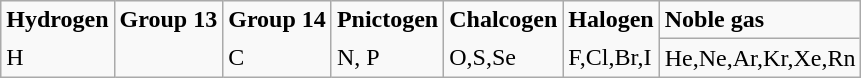<table class="wikitable floatright" style="margin-left: 0.5em;">
<tr>
<td style="border-bottom: none; vertical-align: text-top"><strong>Hydrogen</strong></td>
<td style="border-bottom: none; vertical-align: text-top"><strong>Group 13</strong></td>
<td style="border-bottom: none; vertical-align: text-top"><strong>Group 14</strong></td>
<td style="border-bottom: none; vertical-align: text-top"><strong>Pnictogen</strong></td>
<td style="border-bottom: none; vertical-align: text-top"><strong>Chalcogen</strong></td>
<td style="border-bottom: none; vertical-align: text-top"><strong>Halogen</strong></td>
<td style="border-bottom: none; vertical-align: text-top"><strong>Noble gas</strong></td>
</tr>
<tr>
<td style="border-top:none">H</td>
<td style="border-top:none"></td>
<td style="border-top:none">C</td>
<td style="border-top:none">N, P</td>
<td style="border-top:none">O,S,Se</td>
<td style="border-top:none">F,Cl,Br,I</td>
<td>He,Ne,Ar,Kr,Xe,Rn</td>
</tr>
</table>
